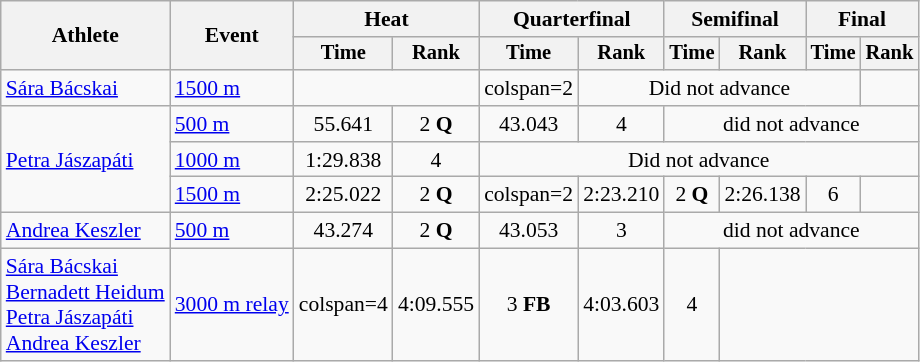<table class="wikitable" style="font-size:90%">
<tr>
<th rowspan=2>Athlete</th>
<th rowspan=2>Event</th>
<th colspan=2>Heat</th>
<th colspan=2>Quarterfinal</th>
<th colspan=2>Semifinal</th>
<th colspan=2>Final</th>
</tr>
<tr style="font-size:95%">
<th>Time</th>
<th>Rank</th>
<th>Time</th>
<th>Rank</th>
<th>Time</th>
<th>Rank</th>
<th>Time</th>
<th>Rank</th>
</tr>
<tr align=center>
<td align=left><a href='#'>Sára Bácskai</a></td>
<td align=left><a href='#'>1500 m</a></td>
<td colspan=2></td>
<td>colspan=2 </td>
<td colspan=4>Did not advance</td>
</tr>
<tr align=center>
<td align=left rowspan=3><a href='#'>Petra Jászapáti</a></td>
<td align=left><a href='#'>500 m</a></td>
<td>55.641</td>
<td>2 <strong>Q</strong></td>
<td>43.043</td>
<td>4</td>
<td colspan=4>did not advance</td>
</tr>
<tr align=center>
<td align=left><a href='#'>1000 m</a></td>
<td>1:29.838</td>
<td>4</td>
<td colspan=6>Did not advance</td>
</tr>
<tr align=center>
<td align=left><a href='#'>1500 m</a></td>
<td>2:25.022</td>
<td>2 <strong>Q</strong></td>
<td>colspan=2 </td>
<td>2:23.210</td>
<td>2 <strong>Q</strong></td>
<td>2:26.138</td>
<td>6</td>
</tr>
<tr align=center>
<td align=left><a href='#'>Andrea Keszler</a></td>
<td align=left><a href='#'>500 m</a></td>
<td>43.274</td>
<td>2 <strong>Q</strong></td>
<td>43.053</td>
<td>3</td>
<td colspan=4>did not advance</td>
</tr>
<tr align=center>
<td align=left><a href='#'>Sára Bácskai</a><br><a href='#'>Bernadett Heidum</a><br><a href='#'>Petra Jászapáti</a><br><a href='#'>Andrea Keszler</a></td>
<td align=left><a href='#'>3000 m relay</a></td>
<td>colspan=4 </td>
<td>4:09.555</td>
<td>3 <strong>FB</strong></td>
<td>4:03.603</td>
<td>4</td>
</tr>
</table>
